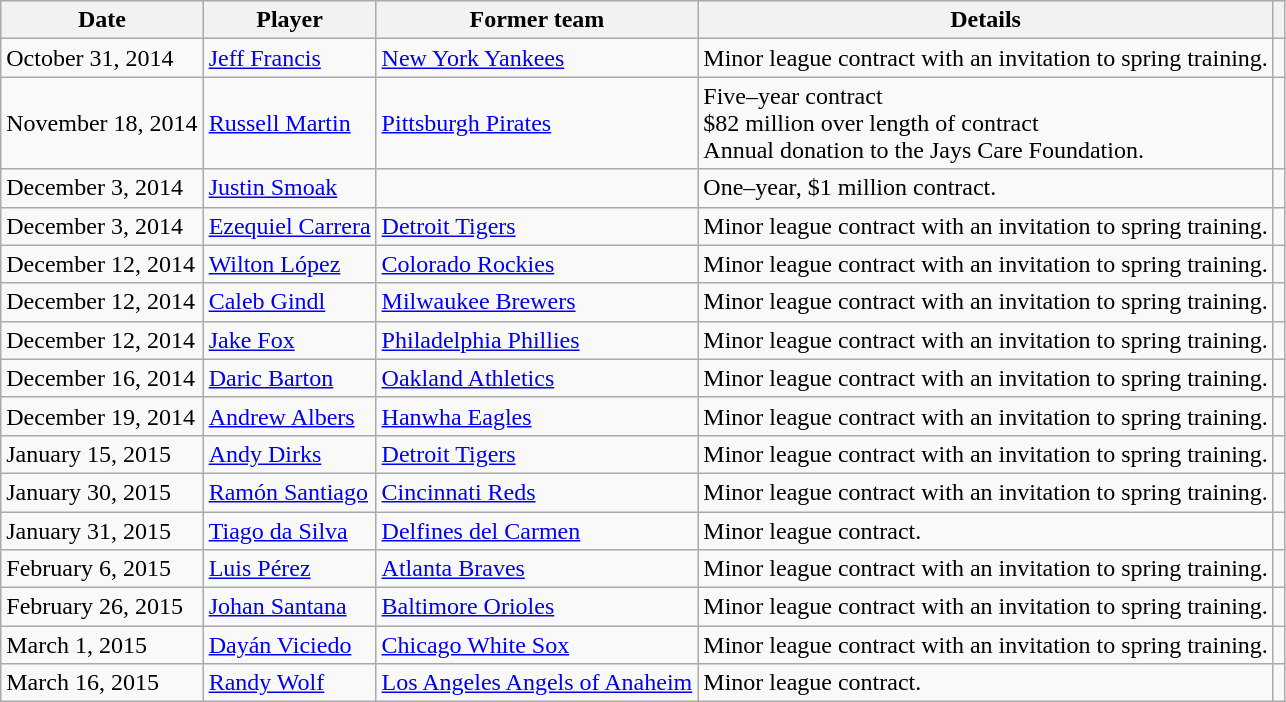<table class="wikitable">
<tr>
<th>Date</th>
<th>Player</th>
<th>Former team</th>
<th>Details</th>
<th></th>
</tr>
<tr>
<td>October 31, 2014</td>
<td><a href='#'>Jeff Francis</a></td>
<td><a href='#'>New York Yankees</a></td>
<td>Minor league contract with an invitation to spring training.</td>
<td></td>
</tr>
<tr>
<td>November 18, 2014</td>
<td><a href='#'>Russell Martin</a></td>
<td><a href='#'>Pittsburgh Pirates</a></td>
<td>Five–year contract<br>$82 million over length of contract<br>Annual donation to the Jays Care Foundation.</td>
<td></td>
</tr>
<tr>
<td>December 3, 2014</td>
<td><a href='#'>Justin Smoak</a></td>
<td></td>
<td>One–year, $1 million contract.</td>
<td></td>
</tr>
<tr>
<td>December 3, 2014</td>
<td><a href='#'>Ezequiel Carrera</a></td>
<td><a href='#'>Detroit Tigers</a></td>
<td>Minor league contract with an invitation to spring training.</td>
<td></td>
</tr>
<tr>
<td>December 12, 2014</td>
<td><a href='#'>Wilton López</a></td>
<td><a href='#'>Colorado Rockies</a></td>
<td>Minor league contract with an invitation to spring training.</td>
<td></td>
</tr>
<tr>
<td>December 12, 2014</td>
<td><a href='#'>Caleb Gindl</a></td>
<td><a href='#'>Milwaukee Brewers</a></td>
<td>Minor league contract with an invitation to spring training.</td>
<td></td>
</tr>
<tr>
<td>December 12, 2014</td>
<td><a href='#'>Jake Fox</a></td>
<td><a href='#'>Philadelphia Phillies</a></td>
<td>Minor league contract with an invitation to spring training.</td>
<td></td>
</tr>
<tr>
<td>December 16, 2014</td>
<td><a href='#'>Daric Barton</a></td>
<td><a href='#'>Oakland Athletics</a></td>
<td>Minor league contract with an invitation to spring training.</td>
<td></td>
</tr>
<tr>
<td>December 19, 2014</td>
<td><a href='#'>Andrew Albers</a></td>
<td><a href='#'>Hanwha Eagles</a></td>
<td>Minor league contract with an invitation to spring training.</td>
<td></td>
</tr>
<tr>
<td>January 15, 2015</td>
<td><a href='#'>Andy Dirks</a></td>
<td><a href='#'>Detroit Tigers</a></td>
<td>Minor league contract with an invitation to spring training.</td>
<td></td>
</tr>
<tr>
<td>January 30, 2015</td>
<td><a href='#'>Ramón Santiago</a></td>
<td><a href='#'>Cincinnati Reds</a></td>
<td>Minor league contract with an invitation to spring training.</td>
<td></td>
</tr>
<tr>
<td>January 31, 2015</td>
<td><a href='#'>Tiago da Silva</a></td>
<td><a href='#'>Delfines del Carmen</a></td>
<td>Minor league contract.</td>
<td></td>
</tr>
<tr>
<td>February 6, 2015</td>
<td><a href='#'>Luis Pérez</a></td>
<td><a href='#'>Atlanta Braves</a></td>
<td>Minor league contract with an invitation to spring training.</td>
<td></td>
</tr>
<tr>
<td>February 26, 2015</td>
<td><a href='#'>Johan Santana</a></td>
<td><a href='#'>Baltimore Orioles</a></td>
<td>Minor league contract with an invitation to spring training.</td>
<td></td>
</tr>
<tr>
<td>March 1, 2015</td>
<td><a href='#'>Dayán Viciedo</a></td>
<td><a href='#'>Chicago White Sox</a></td>
<td>Minor league contract with an invitation to spring training.</td>
<td></td>
</tr>
<tr>
<td>March 16, 2015</td>
<td><a href='#'>Randy Wolf</a></td>
<td><a href='#'>Los Angeles Angels of Anaheim</a></td>
<td>Minor league contract.</td>
<td></td>
</tr>
</table>
